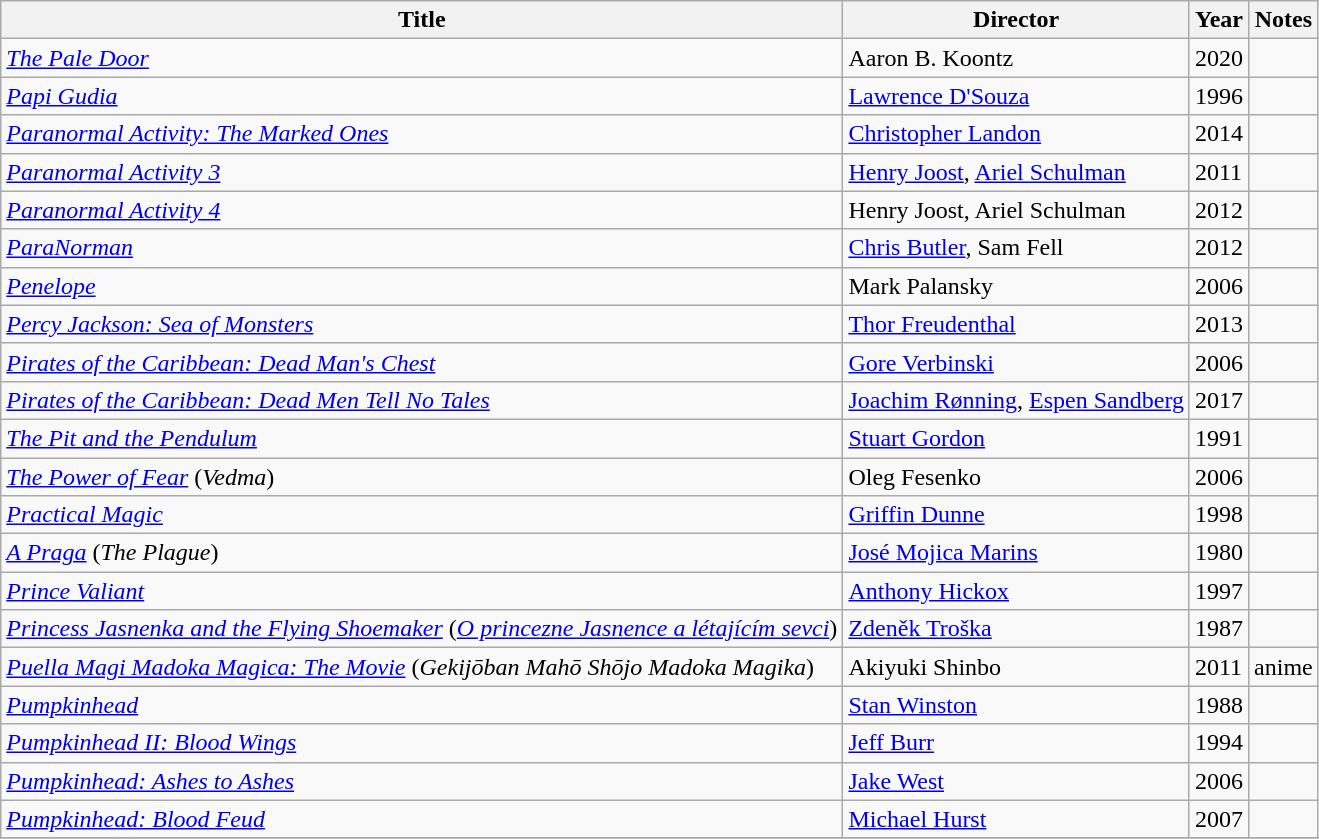<table class="wikitable">
<tr>
<th>Title</th>
<th>Director</th>
<th>Year</th>
<th>Notes</th>
</tr>
<tr>
<td><em><a href='#'>The Pale Door</a></em></td>
<td>Aaron B. Koontz</td>
<td>2020</td>
<td></td>
</tr>
<tr>
<td><em><a href='#'>Papi Gudia</a></em></td>
<td><a href='#'>Lawrence D'Souza</a></td>
<td>1996</td>
<td></td>
</tr>
<tr>
<td><em><a href='#'>Paranormal Activity: The Marked Ones</a></em></td>
<td><a href='#'>Christopher Landon</a></td>
<td>2014</td>
<td></td>
</tr>
<tr>
<td><em><a href='#'>Paranormal Activity 3</a></em></td>
<td><a href='#'>Henry Joost</a>, <a href='#'>Ariel Schulman</a></td>
<td>2011</td>
<td></td>
</tr>
<tr>
<td><em><a href='#'>Paranormal Activity 4</a></em></td>
<td>Henry Joost, Ariel Schulman</td>
<td>2012</td>
<td></td>
</tr>
<tr>
<td><em><a href='#'>ParaNorman</a></em></td>
<td><a href='#'>Chris Butler</a>, Sam Fell</td>
<td>2012</td>
<td></td>
</tr>
<tr>
<td><em><a href='#'>Penelope</a></em></td>
<td>Mark Palansky</td>
<td>2006</td>
<td></td>
</tr>
<tr>
<td><em><a href='#'>Percy Jackson: Sea of Monsters</a></em></td>
<td><a href='#'>Thor Freudenthal</a></td>
<td>2013</td>
<td></td>
</tr>
<tr>
<td><em><a href='#'>Pirates of the Caribbean: Dead Man's Chest</a></em></td>
<td><a href='#'>Gore Verbinski</a></td>
<td>2006</td>
<td></td>
</tr>
<tr>
<td><em><a href='#'>Pirates of the Caribbean: Dead Men Tell No Tales</a></em></td>
<td><a href='#'>Joachim Rønning</a>, <a href='#'>Espen Sandberg</a></td>
<td>2017</td>
<td></td>
</tr>
<tr>
<td><em><a href='#'>The Pit and the Pendulum</a></em></td>
<td><a href='#'>Stuart Gordon</a></td>
<td>1991</td>
<td></td>
</tr>
<tr>
<td><em><a href='#'>The Power of Fear</a></em>  (<em>Vedma</em>)</td>
<td>Oleg Fesenko</td>
<td>2006</td>
<td></td>
</tr>
<tr>
<td><em><a href='#'>Practical Magic</a></em></td>
<td><a href='#'>Griffin Dunne</a></td>
<td>1998</td>
<td></td>
</tr>
<tr>
<td><em><a href='#'>A Praga</a></em>  (<em>The Plague</em>)</td>
<td><a href='#'>José Mojica Marins</a></td>
<td>1980</td>
<td></td>
</tr>
<tr>
<td><em><a href='#'>Prince Valiant</a></em></td>
<td><a href='#'>Anthony Hickox</a></td>
<td>1997</td>
<td></td>
</tr>
<tr>
<td><em><a href='#'>Princess Jasnenka and the Flying Shoemaker</a></em> (<em><a href='#'>O princezne Jasnence a létajícím sevci</a></em>)</td>
<td><a href='#'>Zdeněk Troška</a></td>
<td>1987</td>
<td></td>
</tr>
<tr>
<td><em><a href='#'>Puella Magi Madoka Magica: The Movie</a></em>  (<em>Gekijōban Mahō Shōjo Madoka Magika</em>)</td>
<td>Akiyuki Shinbo</td>
<td>2011</td>
<td>anime</td>
</tr>
<tr>
<td><em><a href='#'>Pumpkinhead</a></em></td>
<td><a href='#'>Stan Winston</a></td>
<td>1988</td>
<td></td>
</tr>
<tr>
<td><em><a href='#'>Pumpkinhead II: Blood Wings</a></em></td>
<td><a href='#'>Jeff Burr</a></td>
<td>1994</td>
<td></td>
</tr>
<tr>
<td><em><a href='#'>Pumpkinhead: Ashes to Ashes</a></em></td>
<td><a href='#'>Jake West</a></td>
<td>2006</td>
<td></td>
</tr>
<tr>
<td><em><a href='#'>Pumpkinhead: Blood Feud</a></em></td>
<td><a href='#'>Michael Hurst</a></td>
<td>2007</td>
<td></td>
</tr>
<tr>
</tr>
</table>
